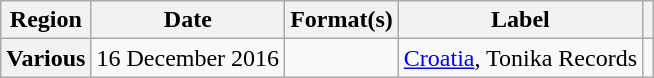<table class="wikitable plainrowheaders">
<tr>
<th scope="col">Region</th>
<th scope="col">Date</th>
<th scope="col">Format(s)</th>
<th scope="col">Label</th>
<th scope="col"></th>
</tr>
<tr>
<th scope="row">Various</th>
<td>16 December 2016</td>
<td></td>
<td><a href='#'>Croatia</a>, Tonika Records</td>
<td align="center"></td>
</tr>
</table>
